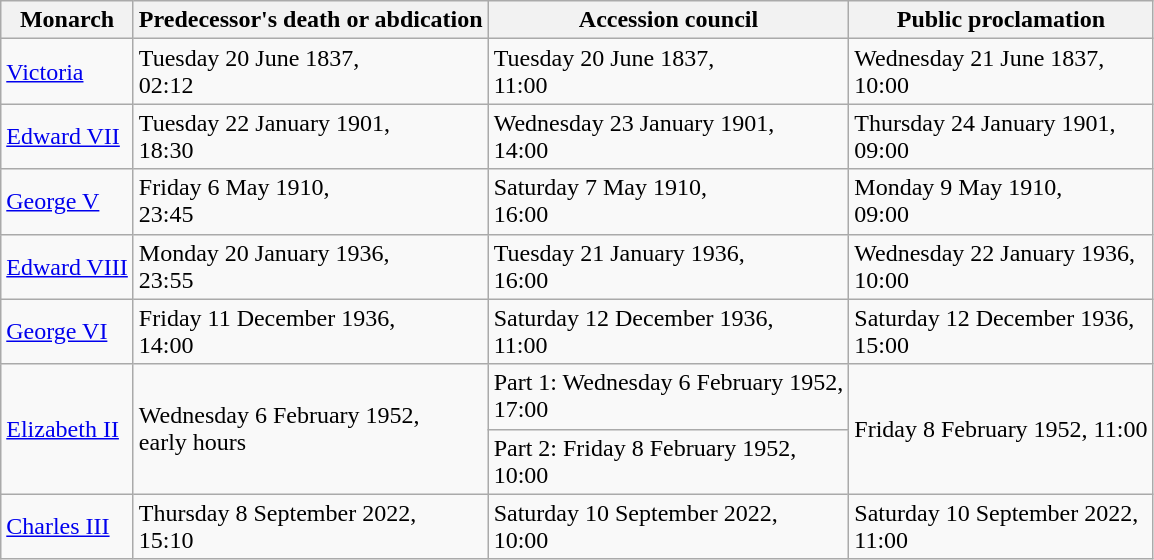<table class="wikitable">
<tr>
<th scope="col">Monarch</th>
<th scope="col">Predecessor's death or abdication</th>
<th scope="col">Accession council</th>
<th scope="col">Public proclamation</th>
</tr>
<tr>
<td><a href='#'>Victoria</a></td>
<td>Tuesday 20 June 1837,<br>02:12</td>
<td>Tuesday 20 June 1837,<br>11:00</td>
<td>Wednesday 21 June 1837,<br>10:00</td>
</tr>
<tr>
<td><a href='#'>Edward VII</a></td>
<td>Tuesday 22 January 1901,<br>18:30</td>
<td>Wednesday 23 January 1901,<br>14:00</td>
<td>Thursday 24 January 1901,<br>09:00</td>
</tr>
<tr>
<td><a href='#'>George V</a></td>
<td>Friday 6 May 1910,<br>23:45</td>
<td>Saturday 7 May 1910,<br>16:00</td>
<td>Monday 9 May 1910,<br>09:00</td>
</tr>
<tr>
<td><a href='#'>Edward VIII</a></td>
<td>Monday 20 January 1936,<br>23:55</td>
<td>Tuesday 21 January 1936,<br>16:00</td>
<td>Wednesday 22 January 1936,<br>10:00</td>
</tr>
<tr>
<td><a href='#'>George VI</a></td>
<td>Friday 11 December 1936,<br>14:00</td>
<td>Saturday 12 December 1936,<br>11:00</td>
<td>Saturday 12 December 1936,<br>15:00</td>
</tr>
<tr>
<td rowspan=2><a href='#'>Elizabeth II</a></td>
<td rowspan=2>Wednesday 6 February 1952,<br>early hours</td>
<td>Part 1: Wednesday 6 February 1952,<br>17:00</td>
<td rowspan=2>Friday 8 February 1952, 11:00</td>
</tr>
<tr>
<td>Part 2: Friday 8 February 1952,<br>10:00</td>
</tr>
<tr>
<td><a href='#'>Charles III</a></td>
<td>Thursday 8 September 2022,<br>15:10</td>
<td>Saturday 10 September 2022,<br>10:00</td>
<td>Saturday 10 September 2022,<br>11:00</td>
</tr>
</table>
